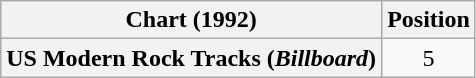<table class="wikitable plainrowheaders" style="text-align:center">
<tr>
<th>Chart (1992)</th>
<th>Position</th>
</tr>
<tr>
<th scope="row">US Modern Rock Tracks (<em>Billboard</em>)</th>
<td>5</td>
</tr>
</table>
